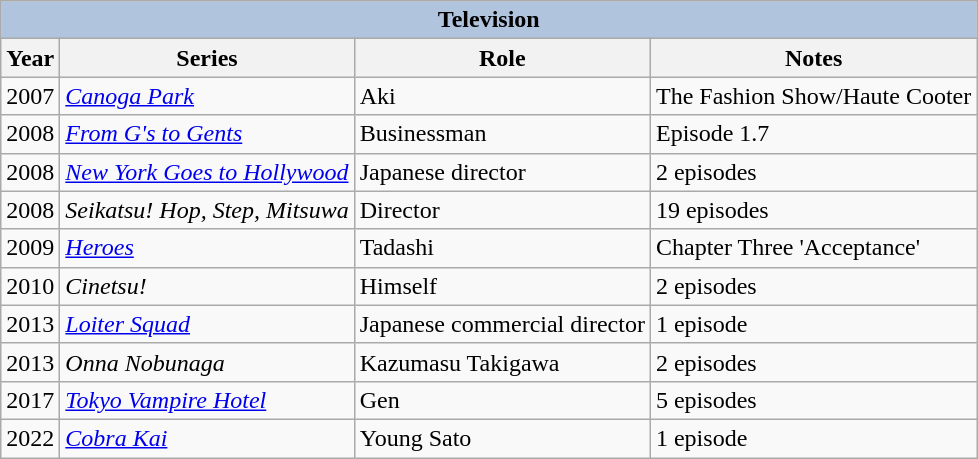<table class="wikitable">
<tr>
<th colspan="4" style="background: LightSteelBlue;">Television</th>
</tr>
<tr>
<th>Year</th>
<th>Series</th>
<th>Role</th>
<th>Notes</th>
</tr>
<tr>
<td>2007</td>
<td><em><a href='#'>Canoga Park</a></em></td>
<td>Aki</td>
<td>The Fashion Show/Haute Cooter</td>
</tr>
<tr>
<td>2008</td>
<td><em><a href='#'>From G's to Gents</a></em></td>
<td>Businessman</td>
<td>Episode 1.7</td>
</tr>
<tr>
<td>2008</td>
<td><em><a href='#'>New York Goes to Hollywood</a></em></td>
<td>Japanese director</td>
<td>2 episodes</td>
</tr>
<tr>
<td>2008</td>
<td><em>Seikatsu! Hop, Step, Mitsuwa</em></td>
<td>Director</td>
<td>19 episodes</td>
</tr>
<tr>
<td>2009</td>
<td><em><a href='#'>Heroes</a></em></td>
<td>Tadashi</td>
<td>Chapter Three 'Acceptance'</td>
</tr>
<tr>
<td>2010</td>
<td><em>Cinetsu!</em></td>
<td>Himself</td>
<td>2 episodes</td>
</tr>
<tr>
<td>2013</td>
<td><em><a href='#'>Loiter Squad</a></em></td>
<td>Japanese commercial director</td>
<td>1 episode</td>
</tr>
<tr>
<td>2013</td>
<td><em>Onna Nobunaga</em></td>
<td>Kazumasu Takigawa</td>
<td>2 episodes</td>
</tr>
<tr>
<td>2017</td>
<td><em><a href='#'>Tokyo Vampire Hotel</a></em></td>
<td>Gen</td>
<td>5 episodes</td>
</tr>
<tr>
<td>2022</td>
<td><em><a href='#'>Cobra Kai</a></em></td>
<td>Young Sato</td>
<td>1 episode</td>
</tr>
</table>
